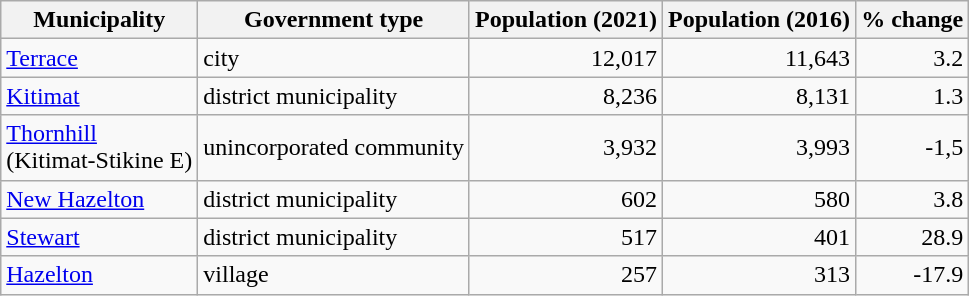<table class="wikitable">
<tr>
<th>Municipality</th>
<th>Government type</th>
<th>Population (2021)</th>
<th>Population (2016)</th>
<th>% change</th>
</tr>
<tr>
<td><a href='#'>Terrace</a></td>
<td>city</td>
<td align=right>12,017</td>
<td align=right>11,643</td>
<td align=right>3.2</td>
</tr>
<tr>
<td><a href='#'>Kitimat</a></td>
<td>district municipality</td>
<td align=right>8,236</td>
<td align=right>8,131</td>
<td align=right>1.3</td>
</tr>
<tr>
<td><a href='#'>Thornhill</a><br>(Kitimat-Stikine E)</td>
<td>unincorporated community</td>
<td align=right>3,932</td>
<td align=right>3,993</td>
<td align=right>-1,5</td>
</tr>
<tr>
<td><a href='#'>New Hazelton</a></td>
<td>district municipality</td>
<td align=right>602</td>
<td align=right>580</td>
<td align=right>3.8</td>
</tr>
<tr>
<td><a href='#'>Stewart</a></td>
<td>district municipality</td>
<td align=right>517</td>
<td align=right>401</td>
<td align=right>28.9</td>
</tr>
<tr>
<td><a href='#'>Hazelton</a></td>
<td>village</td>
<td align=right>257</td>
<td align=right>313</td>
<td align=right>-17.9</td>
</tr>
</table>
